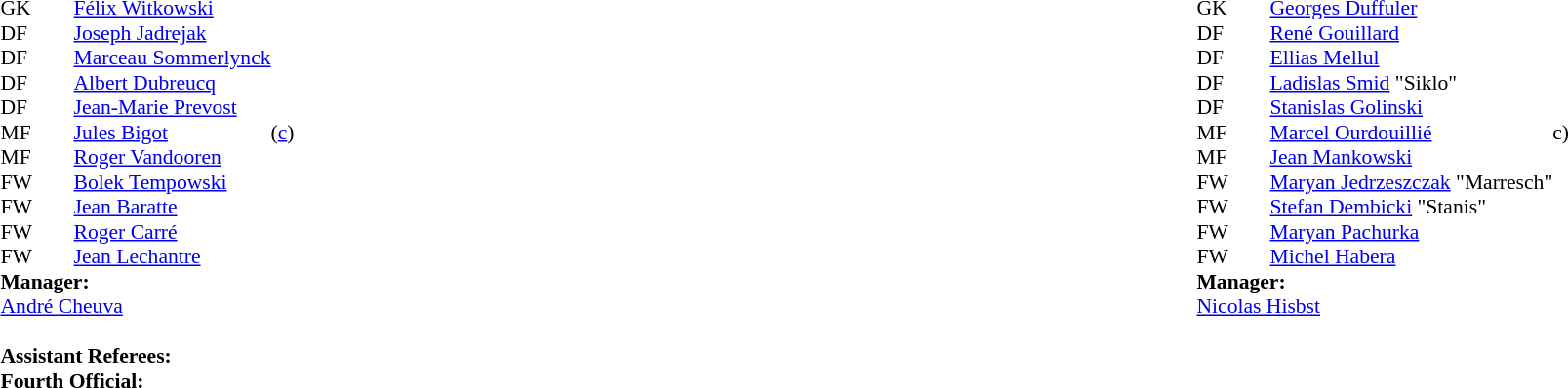<table width=100%>
<tr>
<td valign="top" width="50%"><br><table style=font-size:90% cellspacing=0 cellpadding=0>
<tr>
<td colspan="4"></td>
</tr>
<tr>
<th width=25></th>
<th width=25></th>
</tr>
<tr>
<td>GK</td>
<td><strong></strong></td>
<td> <a href='#'>Félix Witkowski</a></td>
</tr>
<tr>
<td>DF</td>
<td><strong></strong></td>
<td> <a href='#'>Joseph Jadrejak</a></td>
</tr>
<tr>
<td>DF</td>
<td><strong></strong></td>
<td> <a href='#'>Marceau Sommerlynck</a></td>
</tr>
<tr>
<td>DF</td>
<td><strong></strong></td>
<td> <a href='#'>Albert Dubreucq</a></td>
</tr>
<tr>
<td>DF</td>
<td><strong></strong></td>
<td> <a href='#'>Jean-Marie Prevost</a></td>
</tr>
<tr>
<td>MF</td>
<td><strong></strong></td>
<td> <a href='#'>Jules Bigot</a></td>
<td>(<a href='#'>c</a>)</td>
</tr>
<tr>
<td>MF</td>
<td><strong></strong></td>
<td> <a href='#'>Roger Vandooren</a></td>
</tr>
<tr>
<td>FW</td>
<td><strong></strong></td>
<td> <a href='#'>Bolek Tempowski</a></td>
</tr>
<tr>
<td>FW</td>
<td><strong></strong></td>
<td> <a href='#'>Jean Baratte</a></td>
</tr>
<tr>
<td>FW</td>
<td><strong></strong></td>
<td> <a href='#'>Roger Carré</a></td>
</tr>
<tr>
<td>FW</td>
<td><strong></strong></td>
<td> <a href='#'>Jean Lechantre</a></td>
</tr>
<tr>
<td colspan=3><strong>Manager:</strong></td>
</tr>
<tr>
<td colspan=4> <a href='#'>André Cheuva</a><br><br><strong>Assistant Referees:</strong><br>
<strong>Fourth Official:</strong><br></td>
</tr>
</table>
</td>
<td valign="top" width="50%"><br><table style="font-size: 90%" cellspacing="0" cellpadding="0" align=center>
<tr>
<td colspan="4"></td>
</tr>
<tr>
<th width=25></th>
<th width=25></th>
</tr>
<tr>
<td>GK</td>
<td><strong></strong></td>
<td> <a href='#'>Georges Duffuler</a></td>
</tr>
<tr>
<td>DF</td>
<td><strong></strong></td>
<td> <a href='#'>René Gouillard</a></td>
</tr>
<tr>
<td>DF</td>
<td><strong></strong></td>
<td> <a href='#'>Ellias Mellul</a></td>
</tr>
<tr>
<td>DF</td>
<td><strong></strong></td>
<td> <a href='#'>Ladislas Smid</a> "Siklo"</td>
</tr>
<tr>
<td>DF</td>
<td><strong></strong></td>
<td> <a href='#'>Stanislas Golinski</a></td>
</tr>
<tr>
<td>MF</td>
<td><strong></strong></td>
<td> <a href='#'>Marcel Ourdouillié</a></td>
<td (Captain (football)>c)</td>
</tr>
<tr>
<td>MF</td>
<td><strong></strong></td>
<td> <a href='#'>Jean Mankowski</a></td>
</tr>
<tr>
<td>FW</td>
<td><strong></strong></td>
<td> <a href='#'>Maryan Jedrzeszczak</a> "Marresch"</td>
</tr>
<tr>
<td>FW</td>
<td><strong></strong></td>
<td> <a href='#'>Stefan Dembicki</a> "Stanis"</td>
</tr>
<tr>
<td>FW</td>
<td><strong></strong></td>
<td> <a href='#'>Maryan Pachurka</a></td>
</tr>
<tr>
<td>FW</td>
<td><strong></strong></td>
<td> <a href='#'>Michel Habera</a></td>
</tr>
<tr>
<td colspan=3><strong>Manager:</strong></td>
</tr>
<tr>
<td colspan=4> <a href='#'>Nicolas Hisbst</a></td>
</tr>
</table>
</td>
</tr>
</table>
